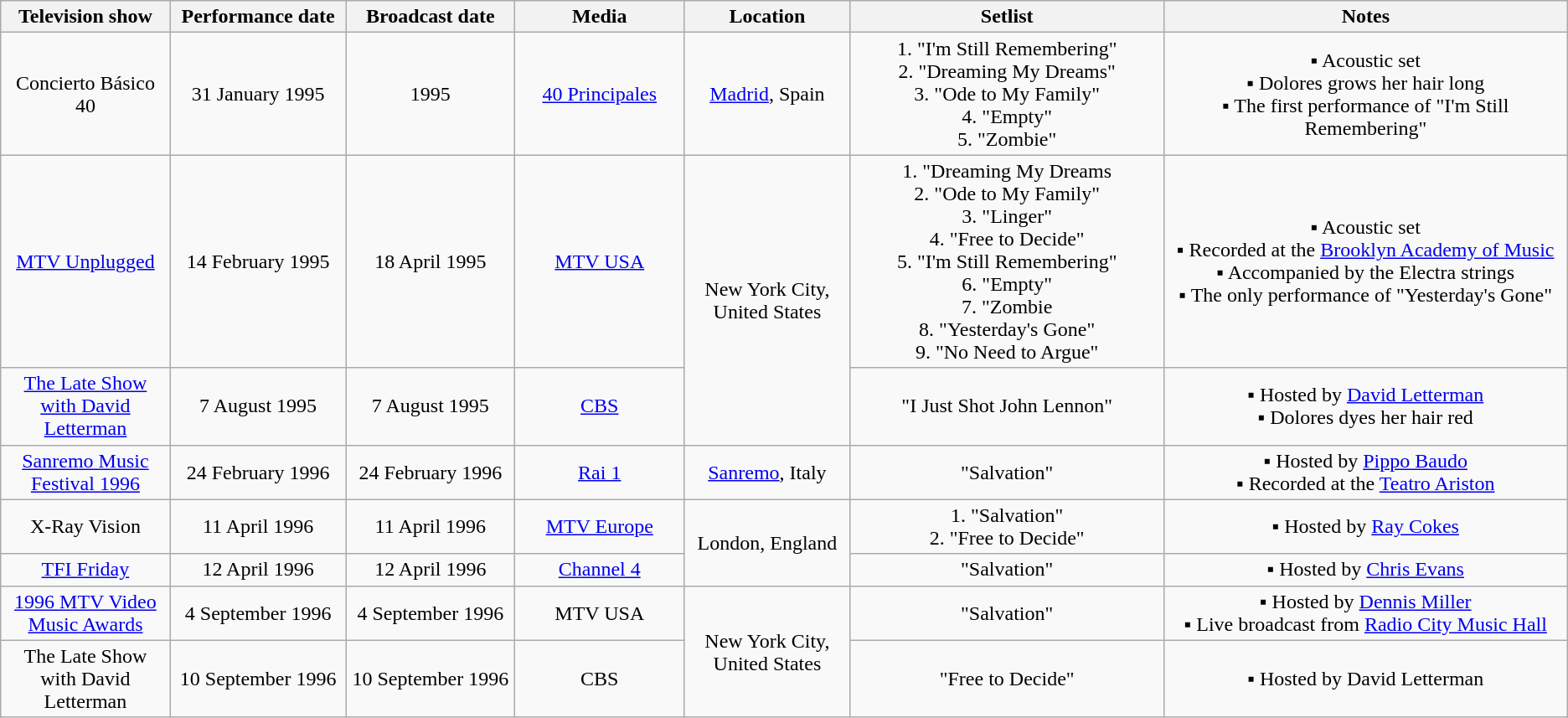<table class="wikitable" style="text-align:center;">
<tr>
<th width="150">Television show</th>
<th width="150">Performance date</th>
<th width="150">Broadcast date</th>
<th width="150">Media</th>
<th width="150">Location</th>
<th width="300">Setlist</th>
<th width="400">Notes</th>
</tr>
<tr>
<td>Concierto Básico 40</td>
<td>31 January 1995</td>
<td>1995</td>
<td><a href='#'>40 Principales</a></td>
<td><a href='#'>Madrid</a>, Spain</td>
<td>1. "I'm Still Remembering"<br>2. "Dreaming My Dreams"<br>3. "Ode to My Family"<br>4. "Empty"<br>5. "Zombie"</td>
<td>▪ Acoustic set<br>▪ Dolores grows her hair long<br>▪ The first performance of "I'm Still Remembering"</td>
</tr>
<tr>
<td><a href='#'>MTV Unplugged</a></td>
<td>14 February 1995</td>
<td>18 April 1995</td>
<td><a href='#'>MTV USA</a></td>
<td rowspan="2">New York City, United States</td>
<td>1. "Dreaming My Dreams<br>2. "Ode to My Family"<br>3. "Linger"<br>4. "Free to Decide"<br>5. "I'm Still Remembering"<br>6. "Empty"<br>7. "Zombie<br>8. "Yesterday's Gone"<br>9. "No Need to Argue"</td>
<td>▪ Acoustic set<br>▪ Recorded at the <a href='#'>Brooklyn Academy of Music</a><br>▪ Accompanied by the Electra strings<br>▪ The only performance of "Yesterday's Gone"</td>
</tr>
<tr>
<td><a href='#'>The Late Show with David Letterman</a></td>
<td>7 August 1995</td>
<td>7 August 1995</td>
<td><a href='#'>CBS</a></td>
<td>"I Just Shot John Lennon"</td>
<td>▪ Hosted by <a href='#'>David Letterman</a><br>▪ Dolores dyes her hair red</td>
</tr>
<tr>
<td><a href='#'>Sanremo Music Festival 1996</a></td>
<td>24 February 1996</td>
<td>24 February 1996</td>
<td><a href='#'>Rai 1</a></td>
<td><a href='#'>Sanremo</a>, Italy</td>
<td>"Salvation"</td>
<td>▪ Hosted by <a href='#'>Pippo Baudo</a><br>▪ Recorded at the <a href='#'>Teatro Ariston</a></td>
</tr>
<tr>
<td>X-Ray Vision</td>
<td>11 April 1996</td>
<td>11 April 1996</td>
<td><a href='#'>MTV Europe</a></td>
<td rowspan="2">London, England</td>
<td>1. "Salvation"<br>2. "Free to Decide"</td>
<td>▪ Hosted by <a href='#'>Ray Cokes</a></td>
</tr>
<tr>
<td><a href='#'>TFI Friday</a></td>
<td>12 April 1996</td>
<td>12 April 1996</td>
<td><a href='#'>Channel 4</a></td>
<td>"Salvation"</td>
<td>▪ Hosted by <a href='#'>Chris Evans</a></td>
</tr>
<tr>
<td><a href='#'>1996 MTV Video Music Awards</a></td>
<td>4 September 1996</td>
<td>4 September 1996</td>
<td>MTV USA</td>
<td rowspan="2">New York City, United States</td>
<td>"Salvation"</td>
<td>▪ Hosted by <a href='#'>Dennis Miller</a><br>▪ Live broadcast from <a href='#'>Radio City Music Hall</a></td>
</tr>
<tr>
<td>The Late Show with David Letterman</td>
<td>10 September 1996</td>
<td>10 September 1996</td>
<td>CBS</td>
<td>"Free to Decide"</td>
<td>▪ Hosted by David Letterman</td>
</tr>
</table>
